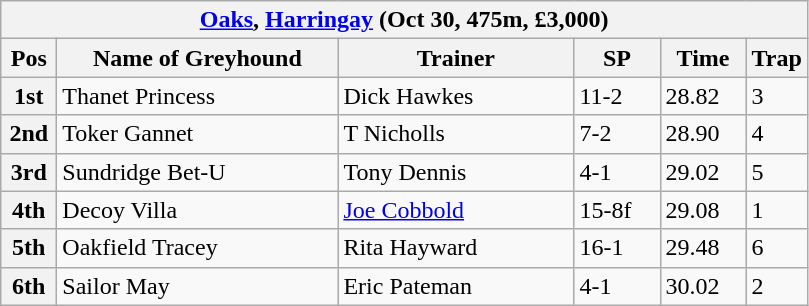<table class="wikitable">
<tr>
<th colspan="6"><a href='#'>Oaks</a>, <a href='#'>Harringay</a> (Oct 30, 475m, £3,000)</th>
</tr>
<tr>
<th width=30>Pos</th>
<th width=180>Name of Greyhound</th>
<th width=150>Trainer</th>
<th width=50>SP</th>
<th width=50>Time</th>
<th width=30>Trap</th>
</tr>
<tr>
<th>1st</th>
<td>Thanet Princess</td>
<td>Dick Hawkes</td>
<td>11-2</td>
<td>28.82</td>
<td>3</td>
</tr>
<tr>
<th>2nd</th>
<td>Toker Gannet</td>
<td>T Nicholls</td>
<td>7-2</td>
<td>28.90</td>
<td>4</td>
</tr>
<tr>
<th>3rd</th>
<td>Sundridge Bet-U</td>
<td>Tony Dennis</td>
<td>4-1</td>
<td>29.02</td>
<td>5</td>
</tr>
<tr>
<th>4th</th>
<td>Decoy Villa</td>
<td><a href='#'>Joe Cobbold</a></td>
<td>15-8f</td>
<td>29.08</td>
<td>1</td>
</tr>
<tr>
<th>5th</th>
<td>Oakfield Tracey</td>
<td>Rita Hayward</td>
<td>16-1</td>
<td>29.48</td>
<td>6</td>
</tr>
<tr>
<th>6th</th>
<td>Sailor May</td>
<td>Eric Pateman</td>
<td>4-1</td>
<td>30.02</td>
<td>2</td>
</tr>
</table>
